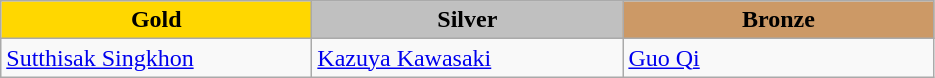<table class="wikitable" style="text-align:left">
<tr align="center">
<td width=200 bgcolor=gold><strong>Gold</strong></td>
<td width=200 bgcolor=silver><strong>Silver</strong></td>
<td width=200 bgcolor=CC9966><strong>Bronze</strong></td>
</tr>
<tr>
<td><a href='#'>Sutthisak Singkhon</a><br><em></em></td>
<td><a href='#'>Kazuya Kawasaki</a><br><em></em></td>
<td><a href='#'>Guo Qi</a><br><em></em></td>
</tr>
</table>
